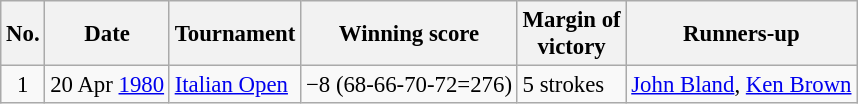<table class="wikitable" style="font-size:95%;">
<tr>
<th>No.</th>
<th>Date</th>
<th>Tournament</th>
<th>Winning score</th>
<th>Margin of<br>victory</th>
<th>Runners-up</th>
</tr>
<tr>
<td align=center>1</td>
<td align=right>20 Apr <a href='#'>1980</a></td>
<td><a href='#'>Italian Open</a></td>
<td>−8 (68-66-70-72=276)</td>
<td>5 strokes</td>
<td> <a href='#'>John Bland</a>,  <a href='#'>Ken Brown</a></td>
</tr>
</table>
